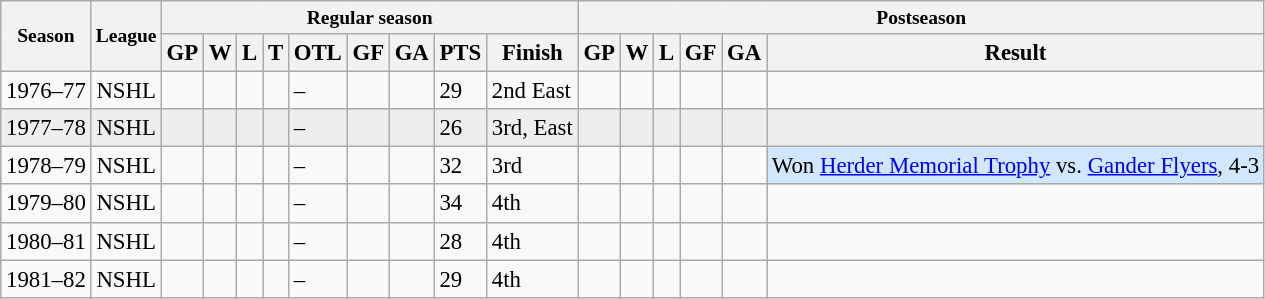<table class="wikitable plainrowheaders"  style="text-align: background:#dddddd; center; font-size: 95%">
<tr align="center" style="font-size: small; font-weight:bold; padding:5px;">
<th rowspan="2" scope="col">Season</th>
<th rowspan="2" scope="col">League</th>
<th colspan="9">Regular season</th>
<th colspan="9">Postseason</th>
</tr>
<tr style="text-align: center">
<th scope="col">GP</th>
<th scope="col">W</th>
<th scope="col">L</th>
<th scope="col">T</th>
<th scope="col">OTL</th>
<th scope="col">GF</th>
<th scope="col">GA</th>
<th scope="col">PTS</th>
<th scope="col">Finish</th>
<th scope="col">GP</th>
<th scope="col">W</th>
<th scope="col">L</th>
<th scope="col">GF</th>
<th scope="col">GA</th>
<th scope="col">Result</th>
</tr>
<tr>
<td>1976–77</td>
<td>NSHL</td>
<td></td>
<td></td>
<td></td>
<td></td>
<td>–</td>
<td></td>
<td></td>
<td>29</td>
<td>2nd East</td>
<td></td>
<td></td>
<td></td>
<td></td>
<td></td>
<td></td>
</tr>
<tr style="background:#eee;">
<td>1977–78</td>
<td>NSHL</td>
<td></td>
<td></td>
<td></td>
<td></td>
<td>–</td>
<td></td>
<td></td>
<td>26</td>
<td>3rd, East</td>
<td></td>
<td></td>
<td></td>
<td></td>
<td></td>
<td></td>
</tr>
<tr>
<td>1978–79</td>
<td>NSHL</td>
<td></td>
<td></td>
<td></td>
<td></td>
<td>–</td>
<td></td>
<td></td>
<td>32</td>
<td>3rd</td>
<td></td>
<td></td>
<td></td>
<td></td>
<td></td>
<td style="background: #D0E7FF;">Won <a href='#'>Herder Memorial Trophy</a> vs. <a href='#'>Gander Flyers</a>, 4-3</td>
</tr>
<tr>
<td>1979–80</td>
<td>NSHL</td>
<td></td>
<td></td>
<td></td>
<td></td>
<td>–</td>
<td></td>
<td></td>
<td>34</td>
<td>4th</td>
<td></td>
<td></td>
<td></td>
<td></td>
<td></td>
<td></td>
</tr>
<tr>
<td>1980–81</td>
<td>NSHL</td>
<td></td>
<td></td>
<td></td>
<td></td>
<td>–</td>
<td></td>
<td></td>
<td>28</td>
<td>4th</td>
<td></td>
<td></td>
<td></td>
<td></td>
<td></td>
<td></td>
</tr>
<tr>
<td>1981–82</td>
<td>NSHL</td>
<td></td>
<td></td>
<td></td>
<td></td>
<td>–</td>
<td></td>
<td></td>
<td>29</td>
<td>4th</td>
<td></td>
<td></td>
<td></td>
<td></td>
<td></td>
<td></td>
</tr>
</table>
